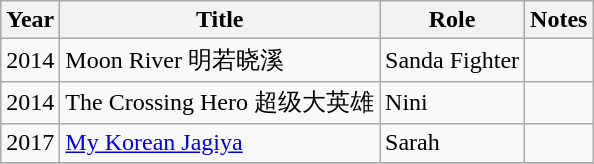<table class="wikitable">
<tr>
<th>Year</th>
<th>Title</th>
<th>Role</th>
<th>Notes</th>
</tr>
<tr>
<td>2014</td>
<td>Moon River 明若晓溪</td>
<td>Sanda Fighter</td>
<td></td>
</tr>
<tr>
<td>2014</td>
<td>The Crossing Hero 超级大英雄</td>
<td>Nini</td>
<td></td>
</tr>
<tr>
<td>2017</td>
<td><a href='#'>My Korean Jagiya</a></td>
<td>Sarah</td>
<td></td>
</tr>
<tr>
</tr>
</table>
